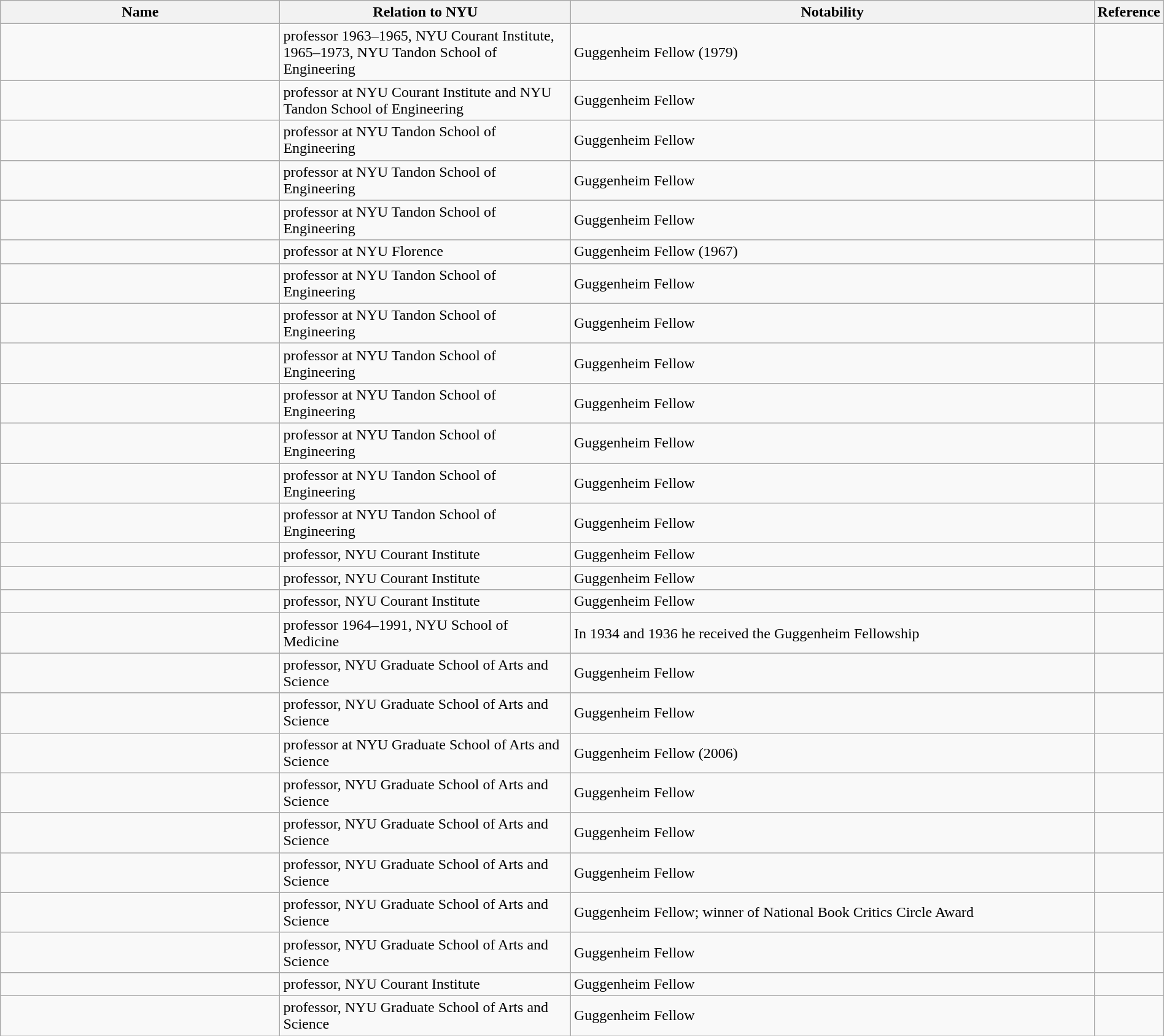<table class="wikitable sortable" style="width:100%">
<tr>
<th style="width:*;">Name</th>
<th style="width:25%;">Relation to NYU</th>
<th style="width:45%;">Notability</th>
<th style="width:5%;" class="unsortable">Reference</th>
</tr>
<tr>
<td></td>
<td>professor 1963–1965, NYU Courant Institute, 1965–1973, NYU Tandon School of Engineering</td>
<td>Guggenheim Fellow (1979)</td>
<td style="text-align:center;"></td>
</tr>
<tr>
<td></td>
<td>professor at NYU Courant Institute and NYU Tandon School of Engineering</td>
<td>Guggenheim Fellow</td>
<td style="text-align:center;"></td>
</tr>
<tr>
<td></td>
<td>professor at NYU Tandon School of Engineering</td>
<td>Guggenheim Fellow</td>
<td style="text-align:center;"></td>
</tr>
<tr>
<td></td>
<td>professor at NYU Tandon School of Engineering</td>
<td>Guggenheim Fellow</td>
<td style="text-align:center;"></td>
</tr>
<tr>
<td></td>
<td>professor at NYU Tandon School of Engineering</td>
<td>Guggenheim Fellow</td>
<td style="text-align:center;"></td>
</tr>
<tr>
<td></td>
<td>professor at NYU Florence</td>
<td>Guggenheim Fellow (1967)</td>
<td style="text-align:center;"></td>
</tr>
<tr>
<td></td>
<td>professor at NYU Tandon School of Engineering</td>
<td>Guggenheim Fellow</td>
<td style="text-align:center;"></td>
</tr>
<tr>
<td></td>
<td>professor at NYU Tandon School of Engineering</td>
<td>Guggenheim Fellow</td>
<td style="text-align:center;"></td>
</tr>
<tr>
<td></td>
<td>professor at NYU Tandon School of Engineering</td>
<td>Guggenheim Fellow</td>
<td style="text-align:center;"></td>
</tr>
<tr>
<td></td>
<td>professor at NYU Tandon School of Engineering</td>
<td>Guggenheim Fellow</td>
<td style="text-align:center;"></td>
</tr>
<tr>
<td></td>
<td>professor at NYU Tandon School of Engineering</td>
<td>Guggenheim Fellow</td>
<td style="text-align:center;"></td>
</tr>
<tr>
<td></td>
<td>professor at NYU Tandon School of Engineering</td>
<td>Guggenheim Fellow</td>
<td style="text-align:center;"></td>
</tr>
<tr>
<td></td>
<td>professor at NYU Tandon School of Engineering</td>
<td>Guggenheim Fellow</td>
<td style="text-align:center;"></td>
</tr>
<tr>
<td></td>
<td>professor, NYU Courant Institute</td>
<td>Guggenheim Fellow</td>
<td style="text-align:center;"></td>
</tr>
<tr>
<td></td>
<td>professor, NYU Courant Institute</td>
<td>Guggenheim Fellow</td>
<td style="text-align:center;"></td>
</tr>
<tr>
<td></td>
<td>professor, NYU Courant Institute</td>
<td>Guggenheim Fellow</td>
<td style="text-align:center;"></td>
</tr>
<tr>
<td></td>
<td>professor 1964–1991, NYU School of Medicine</td>
<td>In 1934 and 1936 he received the Guggenheim Fellowship</td>
<td style="text-align:center;"></td>
</tr>
<tr>
<td></td>
<td>professor, NYU Graduate School of Arts and Science</td>
<td>Guggenheim Fellow</td>
<td style="text-align:center;"></td>
</tr>
<tr>
<td></td>
<td>professor, NYU Graduate School of Arts and Science</td>
<td>Guggenheim Fellow</td>
<td style="text-align:center;"></td>
</tr>
<tr>
<td></td>
<td>professor at NYU Graduate School of Arts and Science</td>
<td>Guggenheim Fellow (2006)</td>
<td style="text-align:center;"></td>
</tr>
<tr>
<td></td>
<td>professor, NYU Graduate School of Arts and Science</td>
<td>Guggenheim Fellow</td>
<td style="text-align:center;"></td>
</tr>
<tr>
<td></td>
<td>professor, NYU Graduate School of Arts and Science</td>
<td>Guggenheim Fellow</td>
<td style="text-align:center;"></td>
</tr>
<tr>
<td></td>
<td>professor, NYU Graduate School of Arts and Science</td>
<td>Guggenheim Fellow</td>
<td style="text-align:center;"></td>
</tr>
<tr>
<td></td>
<td>professor, NYU Graduate School of Arts and Science</td>
<td>Guggenheim Fellow; winner of National Book Critics Circle Award</td>
<td style="text-align:center;"></td>
</tr>
<tr>
<td></td>
<td>professor, NYU Graduate School of Arts and Science</td>
<td>Guggenheim Fellow</td>
<td style="text-align:center;"></td>
</tr>
<tr>
<td></td>
<td>professor, NYU Courant Institute</td>
<td>Guggenheim Fellow</td>
<td style="text-align:center;"></td>
</tr>
<tr>
<td></td>
<td>professor, NYU Graduate School of Arts and Science</td>
<td>Guggenheim Fellow</td>
<td style="text-align:center;"></td>
</tr>
</table>
